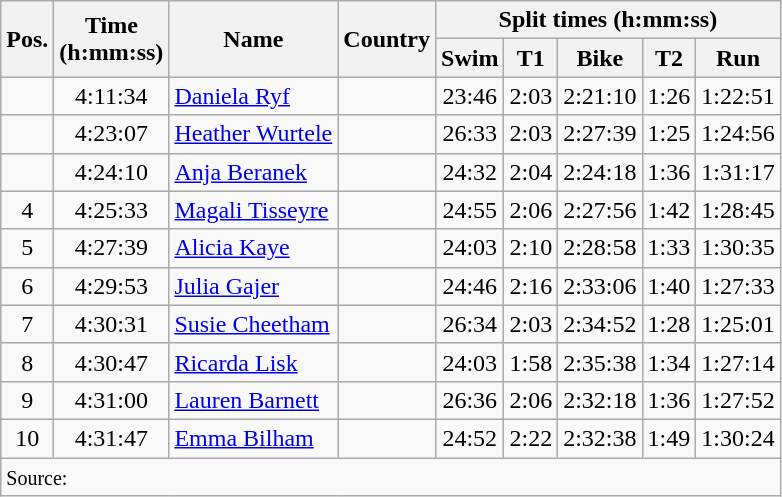<table class="wikitable" style="text-align:center">
<tr>
<th rowspan="2">Pos.</th>
<th rowspan="2">Time<br>(h:mm:ss)</th>
<th rowspan="2">Name</th>
<th rowspan="2">Country</th>
<th colspan="5">Split times (h:mm:ss)</th>
</tr>
<tr>
<th>Swim</th>
<th>T1</th>
<th>Bike</th>
<th>T2</th>
<th>Run</th>
</tr>
<tr>
<td></td>
<td>4:11:34</td>
<td align='left'><a href='#'>Daniela Ryf</a></td>
<td align='left'></td>
<td>23:46</td>
<td>2:03</td>
<td>2:21:10</td>
<td>1:26</td>
<td>1:22:51</td>
</tr>
<tr>
<td></td>
<td>4:23:07</td>
<td align='left'><a href='#'>Heather Wurtele</a></td>
<td align='left'></td>
<td>26:33</td>
<td>2:03</td>
<td>2:27:39</td>
<td>1:25</td>
<td>1:24:56</td>
</tr>
<tr>
<td></td>
<td>4:24:10</td>
<td align='left'><a href='#'>Anja Beranek</a></td>
<td align='left'></td>
<td>24:32</td>
<td>2:04</td>
<td>2:24:18</td>
<td>1:36</td>
<td>1:31:17</td>
</tr>
<tr>
<td>4</td>
<td>4:25:33</td>
<td align='left'><a href='#'>Magali Tisseyre</a></td>
<td align='left'></td>
<td>24:55</td>
<td>2:06</td>
<td>2:27:56</td>
<td>1:42</td>
<td>1:28:45</td>
</tr>
<tr>
<td>5</td>
<td>4:27:39</td>
<td align='left'><a href='#'>Alicia Kaye</a></td>
<td align='left'></td>
<td>24:03</td>
<td>2:10</td>
<td>2:28:58</td>
<td>1:33</td>
<td>1:30:35</td>
</tr>
<tr>
<td>6</td>
<td>4:29:53</td>
<td align='left'><a href='#'>Julia Gajer</a></td>
<td align='left'></td>
<td>24:46</td>
<td>2:16</td>
<td>2:33:06</td>
<td>1:40</td>
<td>1:27:33</td>
</tr>
<tr>
<td>7</td>
<td>4:30:31</td>
<td align='left'><a href='#'>Susie Cheetham</a></td>
<td align='left'></td>
<td>26:34</td>
<td>2:03</td>
<td>2:34:52</td>
<td>1:28</td>
<td>1:25:01</td>
</tr>
<tr>
<td>8</td>
<td>4:30:47</td>
<td align='left'><a href='#'>Ricarda Lisk</a></td>
<td align='left'></td>
<td>24:03</td>
<td>1:58</td>
<td>2:35:38</td>
<td>1:34</td>
<td>1:27:14</td>
</tr>
<tr>
<td>9</td>
<td>4:31:00</td>
<td align='left'><a href='#'>Lauren Barnett</a></td>
<td align='left'></td>
<td>26:36</td>
<td>2:06</td>
<td>2:32:18</td>
<td>1:36</td>
<td>1:27:52</td>
</tr>
<tr>
<td>10</td>
<td>4:31:47</td>
<td align='left'><a href='#'>Emma Bilham</a></td>
<td align='left'></td>
<td>24:52</td>
<td>2:22</td>
<td>2:32:38</td>
<td>1:49</td>
<td>1:30:24</td>
</tr>
<tr>
<td colspan="9" align="left"><small>Source:</small></td>
</tr>
</table>
